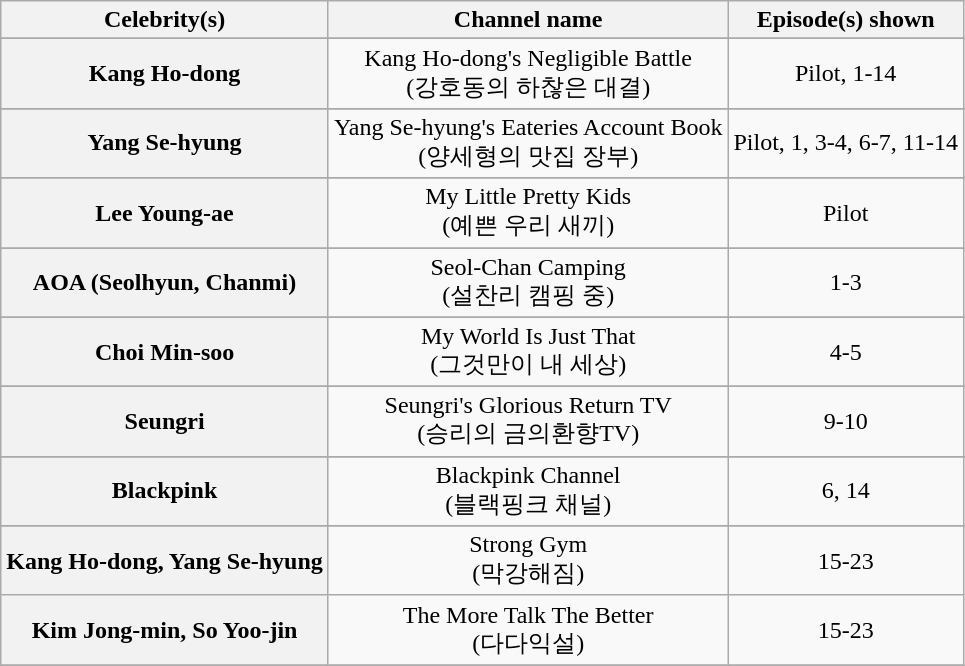<table Class ="wikitable">
<tr>
<th>Celebrity(s)</th>
<th>Channel name</th>
<th>Episode(s) shown</th>
</tr>
<tr>
</tr>
<tr style="text-align:center;">
<th>Kang Ho-dong</th>
<td>Kang Ho-dong's Negligible Battle<br>(강호동의 하찮은 대결)</td>
<td>Pilot, 1-14</td>
</tr>
<tr>
</tr>
<tr style="text-align:center;">
<th>Yang Se-hyung</th>
<td>Yang Se-hyung's Eateries Account Book<br>(양세형의 맛집 장부)</td>
<td>Pilot, 1, 3-4, 6-7, 11-14</td>
</tr>
<tr>
</tr>
<tr style="text-align:center;">
<th>Lee Young-ae</th>
<td>My Little Pretty Kids<br>(예쁜 우리 새끼)</td>
<td>Pilot</td>
</tr>
<tr>
</tr>
<tr style="text-align:center;">
<th>AOA (Seolhyun, Chanmi)</th>
<td>Seol-Chan Camping<br>(설찬리 캠핑 중)</td>
<td>1-3</td>
</tr>
<tr>
</tr>
<tr style="text-align:center;">
<th>Choi Min-soo</th>
<td>My World Is Just That<br>(그것만이 내 세상)</td>
<td>4-5</td>
</tr>
<tr>
</tr>
<tr style="text-align:center;">
<th>Seungri</th>
<td>Seungri's Glorious Return TV<br>(승리의 금의환향TV)</td>
<td>9-10</td>
</tr>
<tr>
</tr>
<tr style="text-align:center;">
<th>Blackpink</th>
<td>Blackpink Channel<br>(블랙핑크 채널)</td>
<td>6, 14</td>
</tr>
<tr>
</tr>
<tr style="text-align:center;">
<th>Kang Ho-dong, Yang Se-hyung</th>
<td>Strong Gym<br>(막강해짐)</td>
<td>15-23</td>
</tr>
<tr style="text-align:center;">
<th>Kim Jong-min, So Yoo-jin</th>
<td>The More Talk The Better<br>(다다익설)</td>
<td>15-23</td>
</tr>
<tr>
</tr>
</table>
